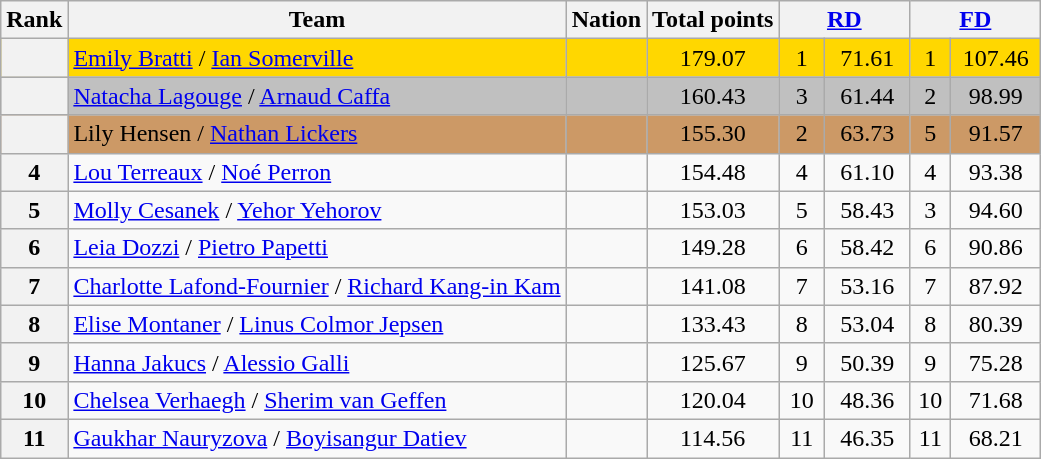<table class="wikitable sortable" style="text-align:left">
<tr>
<th scope="col">Rank</th>
<th scope="col">Team</th>
<th scope="col">Nation</th>
<th scope="col">Total points</th>
<th scope="col" colspan="2" width="80px"><a href='#'>RD</a></th>
<th scope="col" colspan="2" width="80px"><a href='#'>FD</a></th>
</tr>
<tr bgcolor="gold">
<th scope="row"></th>
<td><a href='#'>Emily Bratti</a> / <a href='#'>Ian Somerville</a></td>
<td></td>
<td align="center">179.07</td>
<td align="center">1</td>
<td align="center">71.61</td>
<td align="center">1</td>
<td align="center">107.46</td>
</tr>
<tr bgcolor="silver">
<th scope="row"></th>
<td><a href='#'>Natacha Lagouge</a> / <a href='#'>Arnaud Caffa</a></td>
<td></td>
<td align="center">160.43</td>
<td align="center">3</td>
<td align="center">61.44</td>
<td align="center">2</td>
<td align="center">98.99</td>
</tr>
<tr bgcolor="cc9966">
<th scope="row"></th>
<td>Lily Hensen / <a href='#'>Nathan Lickers</a></td>
<td></td>
<td align="center">155.30</td>
<td align="center">2</td>
<td align="center">63.73</td>
<td align="center">5</td>
<td align="center">91.57</td>
</tr>
<tr>
<th scope="row">4</th>
<td><a href='#'>Lou Terreaux</a> / <a href='#'>Noé Perron</a></td>
<td></td>
<td align="center">154.48</td>
<td align="center">4</td>
<td align="center">61.10</td>
<td align="center">4</td>
<td align="center">93.38</td>
</tr>
<tr>
<th scope="row">5</th>
<td><a href='#'>Molly Cesanek</a> / <a href='#'>Yehor Yehorov</a></td>
<td></td>
<td align="center">153.03</td>
<td align="center">5</td>
<td align="center">58.43</td>
<td align="center">3</td>
<td align="center">94.60</td>
</tr>
<tr>
<th scope="row">6</th>
<td><a href='#'>Leia Dozzi</a> / <a href='#'>Pietro Papetti</a></td>
<td></td>
<td align="center">149.28</td>
<td align="center">6</td>
<td align="center">58.42</td>
<td align="center">6</td>
<td align="center">90.86</td>
</tr>
<tr>
<th scope="row">7</th>
<td><a href='#'>Charlotte Lafond-Fournier</a> / <a href='#'>Richard Kang-in Kam</a></td>
<td></td>
<td align="center">141.08</td>
<td align="center">7</td>
<td align="center">53.16</td>
<td align="center">7</td>
<td align="center">87.92</td>
</tr>
<tr>
<th scope="row">8</th>
<td><a href='#'>Elise Montaner</a> / <a href='#'>Linus Colmor Jepsen</a></td>
<td></td>
<td align="center">133.43</td>
<td align="center">8</td>
<td align="center">53.04</td>
<td align="center">8</td>
<td align="center">80.39</td>
</tr>
<tr>
<th scope="row">9</th>
<td><a href='#'>Hanna Jakucs</a> / <a href='#'>Alessio Galli</a></td>
<td></td>
<td align="center">125.67</td>
<td align="center">9</td>
<td align="center">50.39</td>
<td align="center">9</td>
<td align="center">75.28</td>
</tr>
<tr>
<th scope="row">10</th>
<td><a href='#'>Chelsea Verhaegh</a> / <a href='#'>Sherim van Geffen</a></td>
<td></td>
<td align="center">120.04</td>
<td align="center">10</td>
<td align="center">48.36</td>
<td align="center">10</td>
<td align="center">71.68</td>
</tr>
<tr>
<th scope="row">11</th>
<td><a href='#'>Gaukhar Nauryzova</a> / <a href='#'>Boyisangur Datiev</a></td>
<td></td>
<td align="center">114.56</td>
<td align="center">11</td>
<td align="center">46.35</td>
<td align="center">11</td>
<td align="center">68.21</td>
</tr>
</table>
